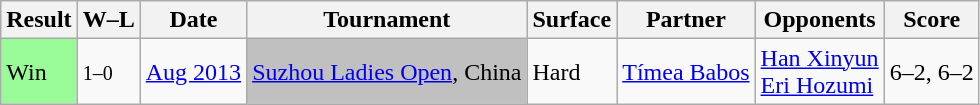<table class="wikitable sortable">
<tr>
<th>Result</th>
<th>W–L</th>
<th>Date</th>
<th>Tournament</th>
<th>Surface</th>
<th>Partner</th>
<th>Opponents</th>
<th class="unsortable">Score</th>
</tr>
<tr>
<td style="background:#98fb98;">Win</td>
<td><small>1–0</small></td>
<td><a href='#'>Aug 2013</a></td>
<td style="background:silver;"><a href='#'>Suzhou Ladies Open</a>, China</td>
<td>Hard</td>
<td> <a href='#'>Tímea Babos</a></td>
<td> <a href='#'>Han Xinyun</a> <br>  <a href='#'>Eri Hozumi</a></td>
<td>6–2, 6–2</td>
</tr>
</table>
